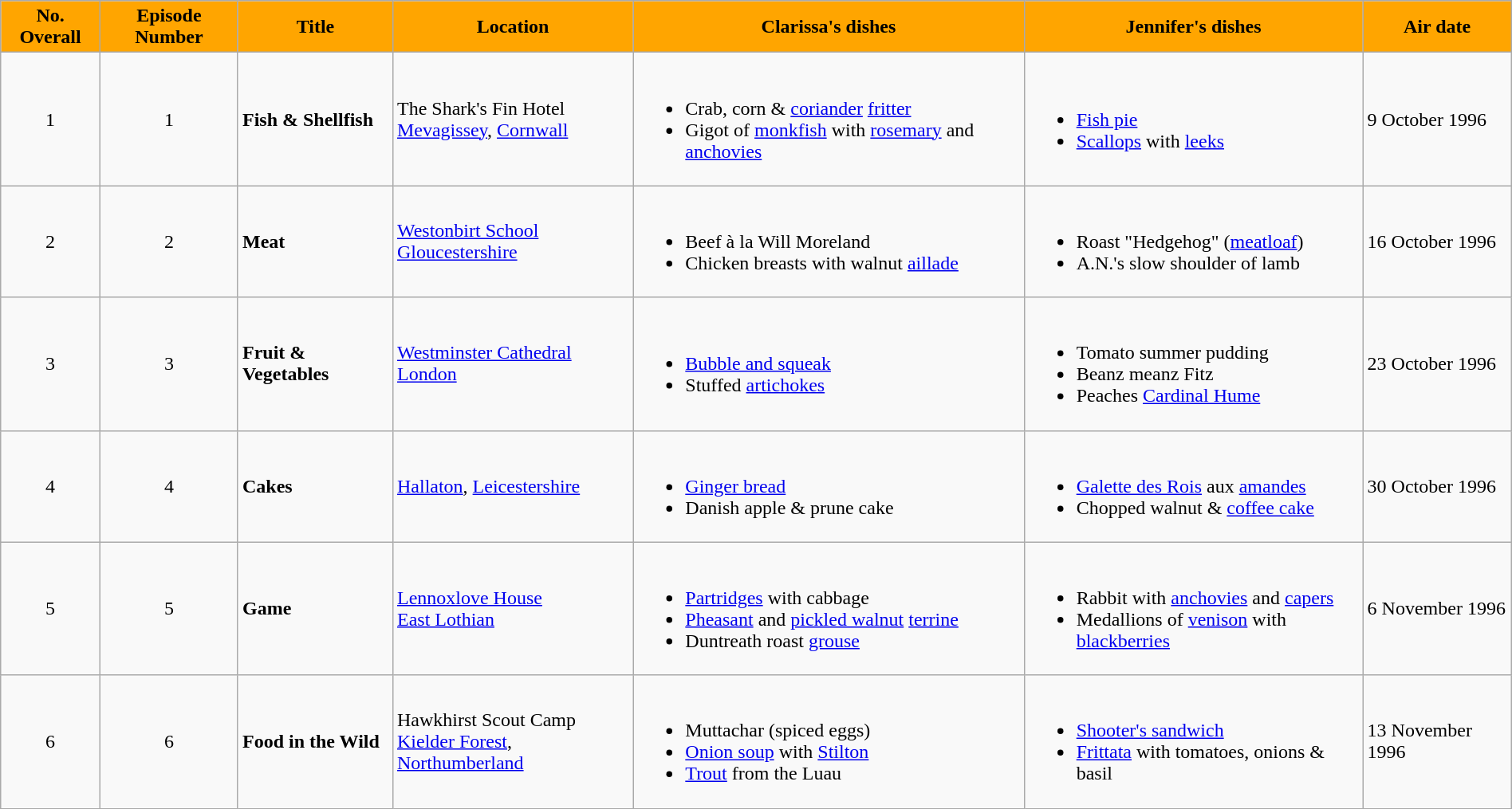<table width="100%" class="wikitable">
<tr style="background:orange; text-align:center;">
<td><strong>No. Overall</strong></td>
<td><strong>Episode Number</strong></td>
<td><strong>Title</strong></td>
<td><strong>Location</strong></td>
<td><strong>Clarissa's dishes</strong></td>
<td><strong>Jennifer's dishes</strong></td>
<td><strong>Air date</strong></td>
</tr>
<tr>
<td style="text-align:center;">1</td>
<td style="text-align:center;">1</td>
<td><strong>Fish & Shellfish</strong></td>
<td>The Shark's Fin Hotel<br><a href='#'>Mevagissey</a>, <a href='#'>Cornwall</a></td>
<td><br><ul><li>Crab, corn & <a href='#'>coriander</a> <a href='#'>fritter</a></li><li>Gigot of <a href='#'>monkfish</a> with <a href='#'>rosemary</a> and <a href='#'>anchovies</a></li></ul></td>
<td><br><ul><li><a href='#'>Fish pie</a></li><li><a href='#'>Scallops</a> with <a href='#'>leeks</a></li></ul></td>
<td>9 October 1996</td>
</tr>
<tr>
<td style="text-align:center;">2</td>
<td style="text-align:center;">2</td>
<td><strong>Meat</strong></td>
<td><a href='#'>Westonbirt School</a><br><a href='#'>Gloucestershire</a></td>
<td><br><ul><li>Beef à la Will Moreland</li><li>Chicken breasts with walnut <a href='#'>aillade</a></li></ul></td>
<td><br><ul><li>Roast "Hedgehog" (<a href='#'>meatloaf</a>)</li><li>A.N.'s slow shoulder of lamb</li></ul></td>
<td>16 October 1996</td>
</tr>
<tr>
<td style="text-align:center;">3</td>
<td style="text-align:center;">3</td>
<td><strong>Fruit & Vegetables</strong></td>
<td><a href='#'>Westminster Cathedral</a><br><a href='#'>London</a></td>
<td><br><ul><li><a href='#'>Bubble and squeak</a></li><li>Stuffed <a href='#'>artichokes</a></li></ul></td>
<td><br><ul><li>Tomato summer pudding</li><li>Beanz meanz Fitz</li><li>Peaches <a href='#'>Cardinal Hume</a></li></ul></td>
<td>23 October 1996</td>
</tr>
<tr>
<td style="text-align:center;">4</td>
<td style="text-align:center;">4</td>
<td><strong>Cakes</strong></td>
<td><a href='#'>Hallaton</a>, <a href='#'>Leicestershire</a></td>
<td><br><ul><li><a href='#'>Ginger bread</a></li><li>Danish apple & prune cake</li></ul></td>
<td><br><ul><li><a href='#'>Galette des Rois</a> aux <a href='#'>amandes</a></li><li>Chopped walnut & <a href='#'>coffee cake</a></li></ul></td>
<td>30 October 1996</td>
</tr>
<tr>
<td style="text-align:center;">5</td>
<td style="text-align:center;">5</td>
<td><strong>Game</strong></td>
<td><a href='#'>Lennoxlove House</a> <br> <a href='#'>East Lothian</a></td>
<td><br><ul><li><a href='#'>Partridges</a> with cabbage</li><li><a href='#'>Pheasant</a> and <a href='#'>pickled walnut</a> <a href='#'>terrine</a></li><li>Duntreath roast <a href='#'>grouse</a></li></ul></td>
<td><br><ul><li>Rabbit with <a href='#'>anchovies</a> and <a href='#'>capers</a></li><li>Medallions of <a href='#'>venison</a> with <a href='#'>blackberries</a></li></ul></td>
<td>6 November 1996</td>
</tr>
<tr>
<td style="text-align:center;">6</td>
<td style="text-align:center;">6</td>
<td><strong>Food in the Wild</strong></td>
<td>Hawkhirst Scout Camp <br> <a href='#'>Kielder Forest</a>, <a href='#'>Northumberland</a></td>
<td><br><ul><li>Muttachar (spiced eggs)</li><li><a href='#'>Onion soup</a> with <a href='#'>Stilton</a></li><li><a href='#'>Trout</a> from the Luau</li></ul></td>
<td><br><ul><li><a href='#'>Shooter's sandwich</a></li><li><a href='#'>Frittata</a> with tomatoes, onions & basil</li></ul></td>
<td>13 November 1996</td>
</tr>
</table>
